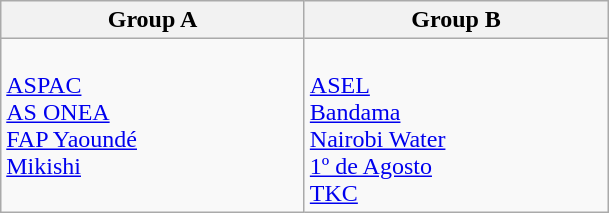<table class="wikitable">
<tr>
<th width=195px>Group A</th>
<th width=195px>Group B</th>
</tr>
<tr>
<td valign=top><br> <a href='#'>ASPAC</a><br>
 <a href='#'>AS ONEA</a><br>
 <a href='#'>FAP Yaoundé</a><br>
 <a href='#'>Mikishi</a></td>
<td valign=top><br> <a href='#'>ASEL</a><br>
 <a href='#'>Bandama</a><br>
 <a href='#'>Nairobi Water</a><br>
 <a href='#'>1º de Agosto</a><br>
 <a href='#'>TKC</a></td>
</tr>
</table>
